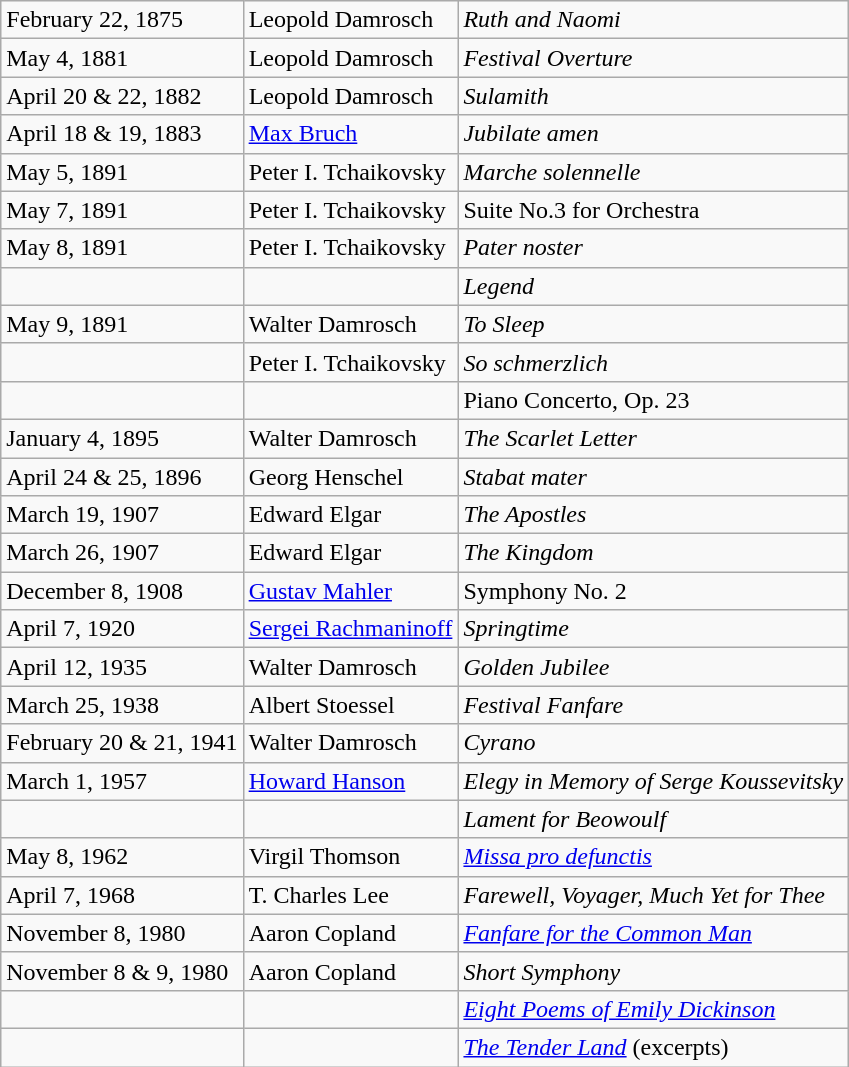<table class=wikitable>
<tr>
<td>February 22, 1875</td>
<td>Leopold Damrosch</td>
<td><em>Ruth and Naomi</em></td>
</tr>
<tr>
<td>May 4, 1881</td>
<td>Leopold Damrosch</td>
<td><em>Festival Overture</em></td>
</tr>
<tr>
<td>April 20 & 22, 1882</td>
<td>Leopold Damrosch</td>
<td><em>Sulamith</em></td>
</tr>
<tr>
<td>April 18 & 19, 1883</td>
<td><a href='#'>Max Bruch</a></td>
<td><em>Jubilate amen</em></td>
</tr>
<tr>
<td>May 5, 1891</td>
<td>Peter I. Tchaikovsky</td>
<td><em>Marche solennelle</em></td>
</tr>
<tr>
<td>May 7, 1891</td>
<td>Peter I. Tchaikovsky</td>
<td>Suite No.3 for Orchestra</td>
</tr>
<tr>
<td>May 8, 1891</td>
<td>Peter I. Tchaikovsky</td>
<td><em>Pater noster</em></td>
</tr>
<tr>
<td></td>
<td></td>
<td><em>Legend</em></td>
</tr>
<tr>
<td>May 9, 1891</td>
<td>Walter Damrosch</td>
<td><em>To Sleep</em></td>
</tr>
<tr>
<td></td>
<td>Peter I. Tchaikovsky</td>
<td><em>So schmerzlich</em></td>
</tr>
<tr>
<td></td>
<td></td>
<td>Piano Concerto, Op. 23</td>
</tr>
<tr>
<td>January 4, 1895</td>
<td>Walter Damrosch</td>
<td><em>The Scarlet Letter</em></td>
</tr>
<tr>
<td>April 24 & 25, 1896</td>
<td>Georg Henschel</td>
<td><em>Stabat mater</em></td>
</tr>
<tr>
<td>March 19, 1907</td>
<td>Edward Elgar</td>
<td><em>The Apostles</em></td>
</tr>
<tr>
<td>March 26, 1907</td>
<td>Edward Elgar</td>
<td><em>The Kingdom</em></td>
</tr>
<tr>
<td>December 8, 1908</td>
<td><a href='#'>Gustav Mahler</a></td>
<td>Symphony No. 2</td>
</tr>
<tr>
<td>April 7, 1920</td>
<td><a href='#'>Sergei Rachmaninoff</a></td>
<td><em>Springtime</em></td>
</tr>
<tr>
<td>April 12, 1935</td>
<td>Walter Damrosch</td>
<td><em>Golden Jubilee</em></td>
</tr>
<tr>
<td>March 25, 1938</td>
<td>Albert Stoessel</td>
<td><em>Festival Fanfare</em></td>
</tr>
<tr>
<td>February 20 & 21, 1941</td>
<td>Walter Damrosch</td>
<td><em>Cyrano</em></td>
</tr>
<tr>
<td>March 1, 1957</td>
<td><a href='#'>Howard Hanson</a></td>
<td><em>Elegy in Memory of Serge Koussevitsky</em></td>
</tr>
<tr>
<td></td>
<td></td>
<td><em>Lament for Beowoulf</em></td>
</tr>
<tr>
<td>May 8, 1962</td>
<td>Virgil Thomson</td>
<td><em><a href='#'>Missa pro defunctis</a></em></td>
</tr>
<tr>
<td>April 7, 1968</td>
<td>T. Charles Lee</td>
<td><em>Farewell, Voyager, Much Yet for Thee</em></td>
</tr>
<tr>
<td>November 8, 1980</td>
<td>Aaron Copland</td>
<td><em><a href='#'>Fanfare for the Common Man</a></em></td>
</tr>
<tr>
<td>November 8 & 9, 1980</td>
<td>Aaron Copland</td>
<td><em>Short Symphony</em></td>
</tr>
<tr>
<td></td>
<td></td>
<td><em><a href='#'>Eight Poems of Emily Dickinson</a></em></td>
</tr>
<tr>
<td></td>
<td></td>
<td><em><a href='#'>The Tender Land</a></em> (excerpts)</td>
</tr>
</table>
